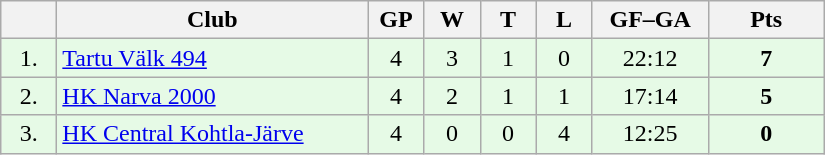<table class="wikitable">
<tr>
<th width="30"></th>
<th width="200">Club</th>
<th width="30">GP</th>
<th width="30">W</th>
<th width="30">T</th>
<th width="30">L</th>
<th width="70">GF–GA</th>
<th width="70">Pts</th>
</tr>
<tr bgcolor="#e6fae6" align="center">
<td>1.</td>
<td align="left"><a href='#'>Tartu Välk 494</a></td>
<td>4</td>
<td>3</td>
<td>1</td>
<td>0</td>
<td>22:12</td>
<td><strong>7</strong></td>
</tr>
<tr bgcolor="#e6fae6" align="center">
<td>2.</td>
<td align="left"><a href='#'>HK Narva 2000</a></td>
<td>4</td>
<td>2</td>
<td>1</td>
<td>1</td>
<td>17:14</td>
<td><strong>5</strong></td>
</tr>
<tr bgcolor="#e6fae6" align="center">
<td>3.</td>
<td align="left"><a href='#'>HK Central Kohtla-Järve</a></td>
<td>4</td>
<td>0</td>
<td>0</td>
<td>4</td>
<td>12:25</td>
<td><strong>0</strong></td>
</tr>
</table>
